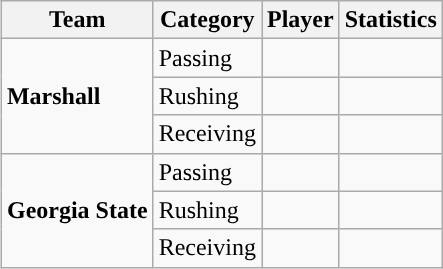<table class="wikitable" style="float: right;">
<tr>
<th>Team</th>
<th>Category</th>
<th>Player</th>
<th>Statistics</th>
</tr>
<tr>
<td rowspan=3><strong>Marshall</strong></td>
<td>Passing</td>
<td></td>
<td></td>
</tr>
<tr>
<td>Rushing</td>
<td></td>
<td></td>
</tr>
<tr>
<td>Receiving</td>
<td></td>
<td></td>
</tr>
<tr>
<td rowspan=3><strong>Georgia State</strong></td>
<td>Passing</td>
<td></td>
<td></td>
</tr>
<tr>
<td>Rushing</td>
<td></td>
<td></td>
</tr>
<tr>
<td>Receiving</td>
<td></td>
<td></td>
</tr>
</table>
